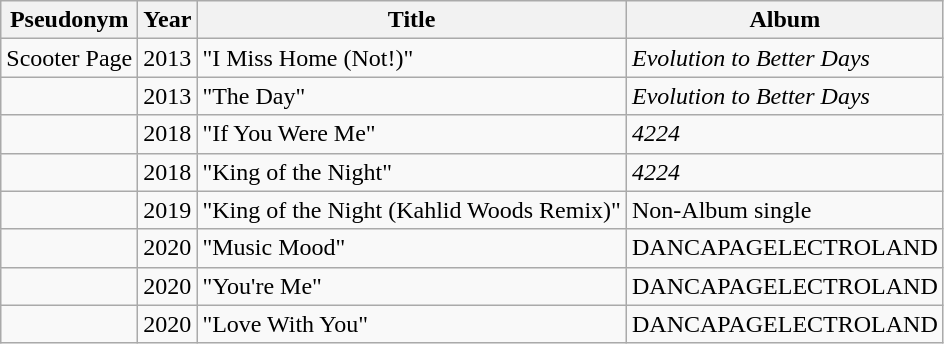<table class="wikitable sortable">
<tr>
<th>Pseudonym</th>
<th>Year</th>
<th>Title</th>
<th>Album</th>
</tr>
<tr>
<td>Scooter Page</td>
<td>2013</td>
<td>"I Miss Home (Not!)"</td>
<td><em>Evolution to Better Days</em></td>
</tr>
<tr>
<td></td>
<td>2013</td>
<td>"The Day"</td>
<td><em>Evolution to Better Days</em></td>
</tr>
<tr>
<td></td>
<td>2018</td>
<td>"If You Were Me"</td>
<td><em>4224</em></td>
</tr>
<tr>
<td></td>
<td>2018</td>
<td>"King of the Night"</td>
<td><em>4224</em></td>
</tr>
<tr>
<td></td>
<td>2019</td>
<td>"King of the Night (Kahlid Woods Remix)"</td>
<td>Non-Album single</td>
</tr>
<tr>
<td></td>
<td>2020</td>
<td>"Music Mood"</td>
<td>DANCAPAGELECTROLAND</td>
</tr>
<tr>
<td></td>
<td>2020</td>
<td>"You're Me"</td>
<td>DANCAPAGELECTROLAND</td>
</tr>
<tr>
<td></td>
<td>2020</td>
<td>"Love With You"</td>
<td>DANCAPAGELECTROLAND</td>
</tr>
</table>
